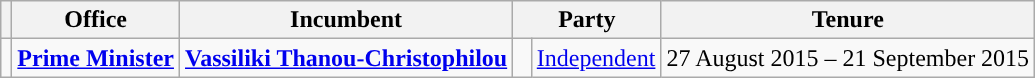<table class="wikitable">
<tr>
<th></th>
<th>Office</th>
<th>Incumbent</th>
<th colspan=2>Party</th>
<th>Tenure</th>
</tr>
<tr>
<td></td>
<td><strong><a href='#'>Prime Minister</a></strong></td>
<td><strong><a href='#'>Vassiliki Thanou-Christophilou</a></strong></td>
<td width=5px style="background-color: "></td>
<td><a href='#'>Independent</a></td>
<td>27 August 2015 – 21 September 2015</td>
</tr>
</table>
